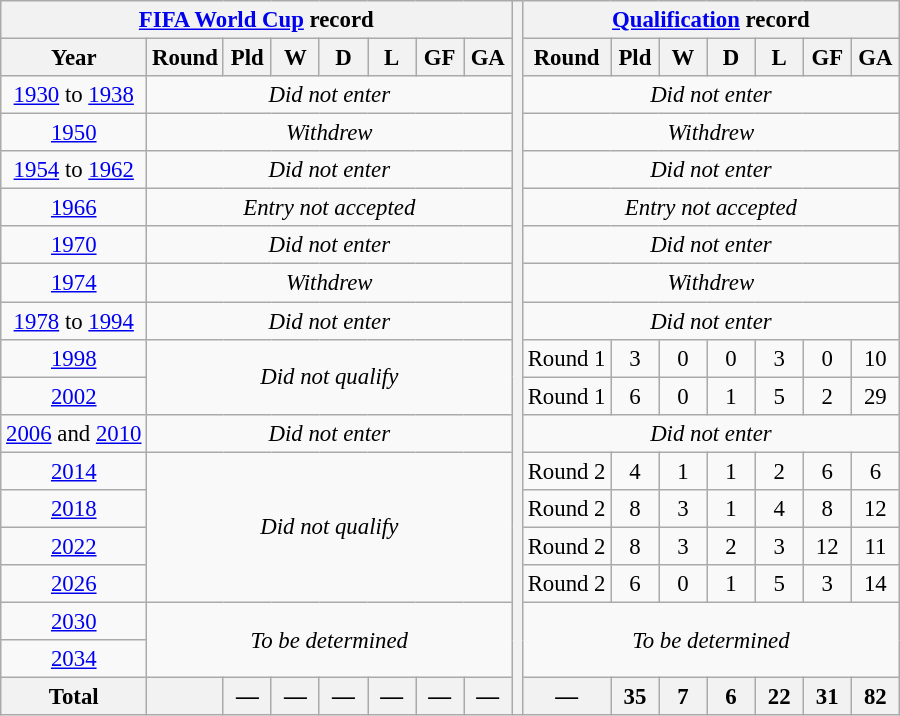<table class="wikitable" style="text-align: center; font-size:95%;">
<tr>
<th colspan=8 "><a href='#'>FIFA World Cup</a> record</th>
<th rowspan=19></th>
<th colspan=7 "><a href='#'>Qualification</a> record</th>
</tr>
<tr>
<th>Year</th>
<th>Round</th>
<th width=25>Pld</th>
<th width=25>W</th>
<th width=25>D</th>
<th width=25>L</th>
<th width=25>GF</th>
<th width=25>GA</th>
<th>Round</th>
<th width=25>Pld</th>
<th width=25>W</th>
<th width=25>D</th>
<th width=25>L</th>
<th width=25>GF</th>
<th width=25>GA</th>
</tr>
<tr>
<td> <a href='#'>1930</a> to  <a href='#'>1938</a></td>
<td colspan=7><em>Did not enter</em></td>
<td colspan=7><em>Did not enter</em></td>
</tr>
<tr>
<td> <a href='#'>1950</a></td>
<td colspan=7><em>Withdrew</em></td>
<td colspan=7><em>Withdrew</em></td>
</tr>
<tr>
<td> <a href='#'>1954</a> to  <a href='#'>1962</a></td>
<td colspan=7><em>Did not enter</em></td>
<td colspan=7><em>Did not enter</em></td>
</tr>
<tr>
<td> <a href='#'>1966</a></td>
<td colspan=7><em>Entry not accepted</em></td>
<td colspan=7><em>Entry not accepted</em></td>
</tr>
<tr>
<td> <a href='#'>1970</a></td>
<td colspan=7><em>Did not enter</em></td>
<td colspan=7><em>Did not enter</em></td>
</tr>
<tr>
<td> <a href='#'>1974</a></td>
<td colspan=7><em>Withdrew</em></td>
<td colspan=7><em>Withdrew</em></td>
</tr>
<tr>
<td> <a href='#'>1978</a> to  <a href='#'>1994</a></td>
<td colspan=7><em>Did not enter</em></td>
<td colspan=7><em>Did not enter</em></td>
</tr>
<tr>
<td> <a href='#'>1998</a></td>
<td colspan=7 rowspan=2><em>Did not qualify</em></td>
<td>Round 1</td>
<td>3</td>
<td>0</td>
<td>0</td>
<td>3</td>
<td>0</td>
<td>10</td>
</tr>
<tr>
<td>  <a href='#'>2002</a></td>
<td>Round 1</td>
<td>6</td>
<td>0</td>
<td>1</td>
<td>5</td>
<td>2</td>
<td>29</td>
</tr>
<tr>
<td> <a href='#'>2006</a> and  <a href='#'>2010</a></td>
<td colspan=7><em>Did not enter</em></td>
<td colspan=7><em>Did not enter</em></td>
</tr>
<tr>
<td> <a href='#'>2014</a></td>
<td colspan=7 rowspan=4><em>Did not qualify</em></td>
<td>Round 2</td>
<td>4</td>
<td>1</td>
<td>1</td>
<td>2</td>
<td>6</td>
<td>6</td>
</tr>
<tr>
<td> <a href='#'>2018</a></td>
<td>Round 2</td>
<td>8</td>
<td>3</td>
<td>1</td>
<td>4</td>
<td>8</td>
<td>12</td>
</tr>
<tr>
<td> <a href='#'>2022</a></td>
<td>Round 2</td>
<td>8</td>
<td>3</td>
<td>2</td>
<td>3</td>
<td>12</td>
<td>11</td>
</tr>
<tr>
<td>   <a href='#'>2026</a></td>
<td>Round 2</td>
<td>6</td>
<td>0</td>
<td>1</td>
<td>5</td>
<td>3</td>
<td>14</td>
</tr>
<tr>
<td>   <a href='#'>2030</a></td>
<td colspan=7 rowspan=2><em>To be determined</em></td>
<td colspan=7 rowspan=2><em>To be determined</em></td>
</tr>
<tr>
<td> <a href='#'>2034</a></td>
</tr>
<tr>
<th>Total</th>
<th></th>
<th>—</th>
<th>—</th>
<th>—</th>
<th>—</th>
<th>—</th>
<th>—</th>
<th>—</th>
<th>35</th>
<th>7</th>
<th>6</th>
<th>22</th>
<th>31</th>
<th>82</th>
</tr>
</table>
